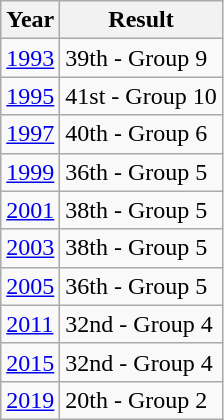<table class="wikitable">
<tr>
<th>Year</th>
<th>Result</th>
</tr>
<tr>
<td><a href='#'>1993</a></td>
<td>39th - Group 9</td>
</tr>
<tr>
<td><a href='#'>1995</a></td>
<td>41st - Group 10</td>
</tr>
<tr>
<td><a href='#'>1997</a></td>
<td>40th - Group 6</td>
</tr>
<tr>
<td><a href='#'>1999</a></td>
<td>36th - Group 5</td>
</tr>
<tr>
<td><a href='#'>2001</a></td>
<td>38th - Group 5</td>
</tr>
<tr>
<td><a href='#'>2003</a></td>
<td>38th - Group 5</td>
</tr>
<tr>
<td><a href='#'>2005</a></td>
<td>36th - Group 5</td>
</tr>
<tr>
<td><a href='#'>2011</a></td>
<td>32nd - Group 4</td>
</tr>
<tr>
<td><a href='#'>2015</a></td>
<td>32nd - Group 4</td>
</tr>
<tr>
<td><a href='#'>2019</a></td>
<td>20th - Group 2</td>
</tr>
</table>
